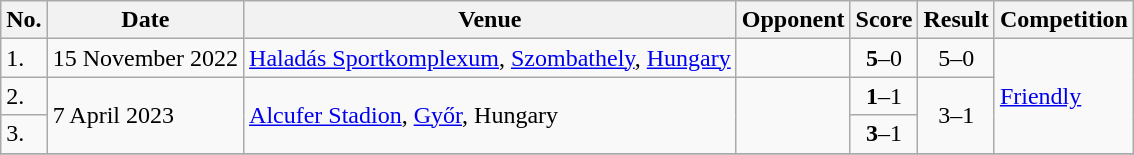<table class="wikitable">
<tr>
<th>No.</th>
<th>Date</th>
<th>Venue</th>
<th>Opponent</th>
<th>Score</th>
<th>Result</th>
<th>Competition</th>
</tr>
<tr>
<td>1.</td>
<td>15 November 2022</td>
<td><a href='#'>Haladás Sportkomplexum</a>, <a href='#'>Szombathely</a>, <a href='#'>Hungary</a></td>
<td></td>
<td align=center><strong>5</strong>–0</td>
<td align=center>5–0</td>
<td rowspan=3><a href='#'>Friendly</a></td>
</tr>
<tr>
<td>2.</td>
<td rowspan=2>7 April 2023</td>
<td rowspan=2><a href='#'>Alcufer Stadion</a>, <a href='#'>Győr</a>, Hungary</td>
<td rowspan=2></td>
<td align=center><strong>1</strong>–1</td>
<td rowspan=2 align=center>3–1</td>
</tr>
<tr>
<td>3.</td>
<td align=center><strong>3</strong>–1</td>
</tr>
<tr>
</tr>
</table>
